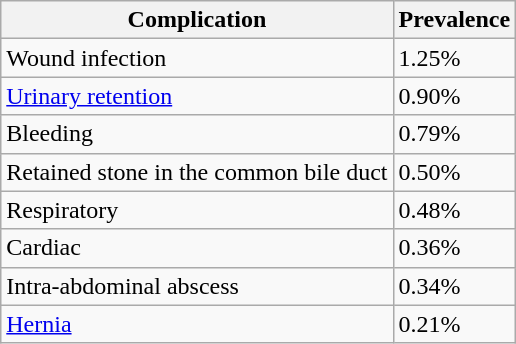<table class="wikitable">
<tr>
<th>Complication</th>
<th>Prevalence</th>
</tr>
<tr>
<td>Wound infection</td>
<td>1.25%</td>
</tr>
<tr>
<td><a href='#'>Urinary retention</a></td>
<td>0.90%</td>
</tr>
<tr>
<td>Bleeding</td>
<td>0.79%</td>
</tr>
<tr>
<td>Retained stone in the common bile duct</td>
<td>0.50%</td>
</tr>
<tr>
<td>Respiratory</td>
<td>0.48%</td>
</tr>
<tr>
<td>Cardiac</td>
<td>0.36%</td>
</tr>
<tr>
<td>Intra-abdominal abscess</td>
<td>0.34%</td>
</tr>
<tr>
<td><a href='#'>Hernia</a></td>
<td>0.21%</td>
</tr>
</table>
